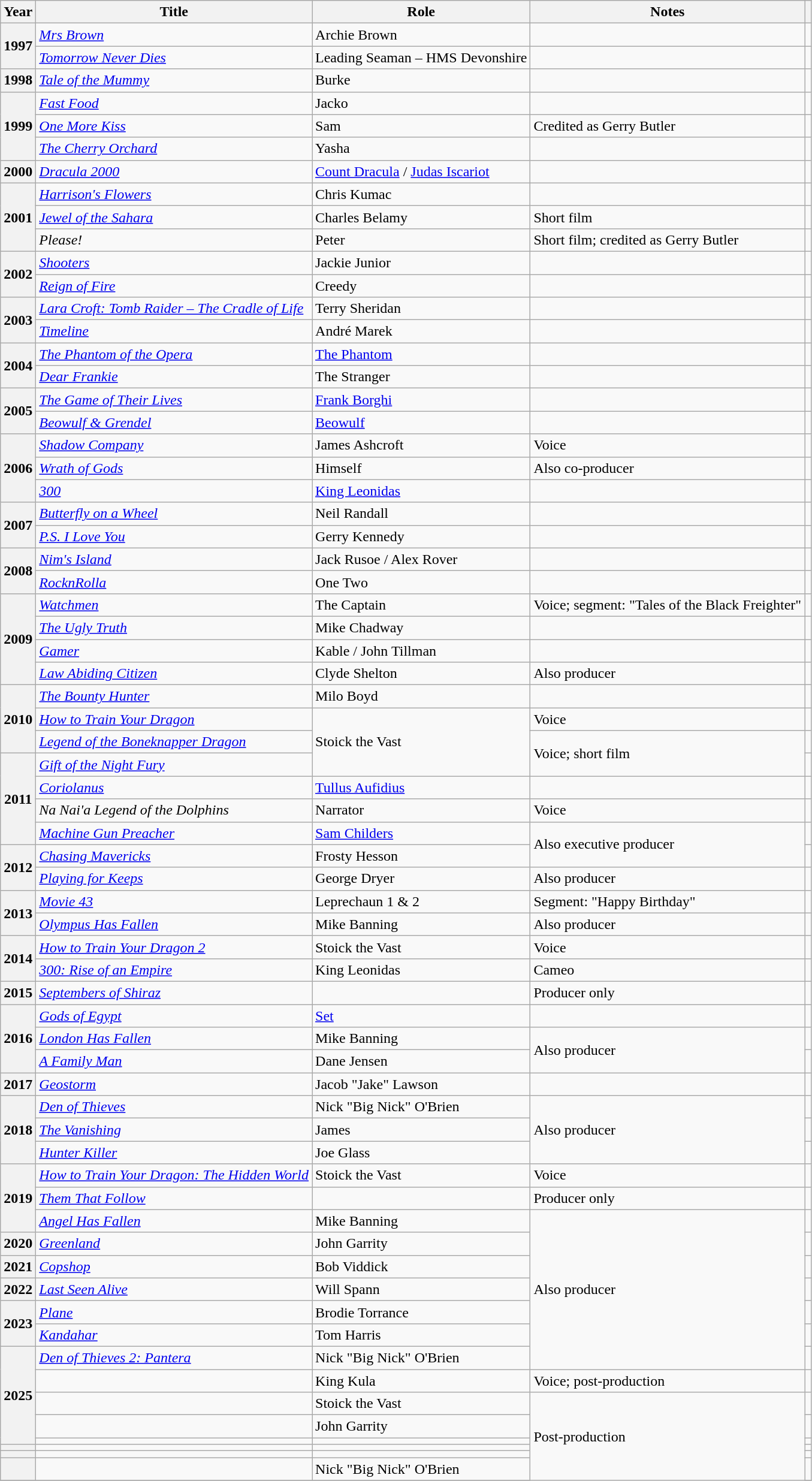<table class="wikitable plainrowheaders sortable" style="margin-right: 0;">
<tr>
<th scope="col">Year</th>
<th scope="col">Title</th>
<th scope="col">Role</th>
<th scope="col" class="unsortable">Notes</th>
<th scope="col" class="unsortable"></th>
</tr>
<tr>
<th scope="row" rowspan="2">1997</th>
<td><em><a href='#'>Mrs Brown</a></em></td>
<td>Archie Brown</td>
<td></td>
<td style="text-align: center;"></td>
</tr>
<tr>
<td><em><a href='#'>Tomorrow Never Dies</a></em></td>
<td>Leading Seaman – HMS Devonshire</td>
<td></td>
<td style="text-align: center;"></td>
</tr>
<tr>
<th scope="row">1998</th>
<td><em><a href='#'>Tale of the Mummy</a></em></td>
<td>Burke</td>
<td></td>
<td style="text-align: center;"></td>
</tr>
<tr>
<th scope="row" rowspan="3">1999</th>
<td><em><a href='#'>Fast Food</a></em></td>
<td>Jacko</td>
<td></td>
<td style="text-align: center;"></td>
</tr>
<tr>
<td><em><a href='#'>One More Kiss</a></em></td>
<td>Sam</td>
<td>Credited as Gerry Butler</td>
<td style="text-align: center;"></td>
</tr>
<tr>
<td><em><a href='#'>The Cherry Orchard</a></em></td>
<td>Yasha</td>
<td></td>
<td style="text-align: center;"></td>
</tr>
<tr>
<th scope="row">2000</th>
<td><em><a href='#'>Dracula 2000</a></em></td>
<td><a href='#'>Count Dracula</a> / <a href='#'>Judas Iscariot</a></td>
<td></td>
<td style="text-align: center;"></td>
</tr>
<tr>
<th scope="row" rowspan="3">2001</th>
<td><em><a href='#'>Harrison's Flowers</a></em></td>
<td>Chris Kumac</td>
<td></td>
<td style="text-align: center;"></td>
</tr>
<tr>
<td><em><a href='#'>Jewel of the Sahara</a></em></td>
<td>Charles Belamy</td>
<td>Short film</td>
<td style="text-align: center;"></td>
</tr>
<tr>
<td><em>Please!</em></td>
<td>Peter</td>
<td>Short film; credited as Gerry Butler</td>
<td style="text-align: center;"></td>
</tr>
<tr>
<th scope="row" rowspan="2">2002</th>
<td><em><a href='#'>Shooters</a></em></td>
<td>Jackie Junior</td>
<td></td>
<td style="text-align: center;"></td>
</tr>
<tr>
<td><em><a href='#'>Reign of Fire</a></em></td>
<td>Creedy</td>
<td></td>
<td style="text-align: center;"></td>
</tr>
<tr>
<th scope="row" rowspan="2">2003</th>
<td><em><a href='#'>Lara Croft: Tomb Raider – The Cradle of Life</a></em></td>
<td>Terry Sheridan</td>
<td></td>
<td style="text-align: center;"></td>
</tr>
<tr>
<td><em><a href='#'>Timeline</a></em></td>
<td>André Marek</td>
<td></td>
<td style="text-align: center;"></td>
</tr>
<tr>
<th scope="row" rowspan="2">2004</th>
<td><em><a href='#'>The Phantom of the Opera</a></em></td>
<td><a href='#'>The Phantom</a></td>
<td></td>
<td style="text-align: center;"></td>
</tr>
<tr>
<td><em><a href='#'>Dear Frankie</a></em></td>
<td>The Stranger</td>
<td></td>
<td style="text-align: center;"></td>
</tr>
<tr>
<th scope="row" rowspan="2">2005</th>
<td><em><a href='#'>The Game of Their Lives</a></em></td>
<td><a href='#'>Frank Borghi</a></td>
<td></td>
<td style="text-align: center;"></td>
</tr>
<tr>
<td><em><a href='#'>Beowulf & Grendel</a></em></td>
<td><a href='#'>Beowulf</a></td>
<td></td>
<td style="text-align: center;"></td>
</tr>
<tr>
<th scope="row" rowspan="3">2006</th>
<td><em><a href='#'>Shadow Company</a></em></td>
<td>James Ashcroft</td>
<td>Voice</td>
<td style="text-align: center;"></td>
</tr>
<tr>
<td><em><a href='#'>Wrath of Gods</a></em></td>
<td>Himself</td>
<td>Also co-producer</td>
<td style="text-align: center;"></td>
</tr>
<tr>
<td><em><a href='#'>300</a></em></td>
<td><a href='#'>King Leonidas</a></td>
<td></td>
<td style="text-align: center;"></td>
</tr>
<tr>
<th scope="row" rowspan="2">2007</th>
<td><em><a href='#'>Butterfly on a Wheel</a></em></td>
<td>Neil Randall</td>
<td></td>
<td style="text-align: center;"></td>
</tr>
<tr>
<td><em><a href='#'>P.S. I Love You</a></em></td>
<td>Gerry Kennedy</td>
<td></td>
<td style="text-align: center;"></td>
</tr>
<tr>
<th scope="row" rowspan="2">2008</th>
<td><em><a href='#'>Nim's Island</a></em></td>
<td>Jack Rusoe / Alex Rover</td>
<td></td>
<td style="text-align: center;"></td>
</tr>
<tr>
<td><em><a href='#'>RocknRolla</a></em></td>
<td>One Two</td>
<td></td>
<td style="text-align: center;"></td>
</tr>
<tr>
<th scope="row" rowspan="4">2009</th>
<td><em><a href='#'>Watchmen</a></em></td>
<td>The Captain</td>
<td>Voice; segment: "Tales of the Black Freighter"</td>
<td style="text-align: center;"></td>
</tr>
<tr>
<td><em><a href='#'>The Ugly Truth</a></em></td>
<td>Mike Chadway</td>
<td></td>
<td style="text-align: center;"></td>
</tr>
<tr>
<td><em><a href='#'>Gamer</a></em></td>
<td>Kable / John Tillman</td>
<td></td>
<td style="text-align: center;"></td>
</tr>
<tr>
<td><em><a href='#'>Law Abiding Citizen</a></em></td>
<td>Clyde Shelton</td>
<td>Also producer</td>
<td style="text-align: center;"></td>
</tr>
<tr>
<th scope="row" rowspan="3">2010</th>
<td><em><a href='#'>The Bounty Hunter</a></em></td>
<td>Milo Boyd</td>
<td></td>
<td style="text-align: center;"></td>
</tr>
<tr>
<td><em><a href='#'>How to Train Your Dragon</a></em></td>
<td rowspan="3">Stoick the Vast</td>
<td>Voice</td>
<td style="text-align: center;"></td>
</tr>
<tr>
<td><em><a href='#'>Legend of the Boneknapper Dragon</a></em></td>
<td rowspan="2">Voice; short film</td>
<td style="text-align: center;"></td>
</tr>
<tr>
<th scope="row" rowspan="4">2011</th>
<td><em><a href='#'>Gift of the Night Fury</a></em></td>
<td style="text-align: center;"></td>
</tr>
<tr>
<td><em><a href='#'>Coriolanus</a></em></td>
<td><a href='#'>Tullus Aufidius</a></td>
<td></td>
<td style="text-align: center;"></td>
</tr>
<tr>
<td><em>Na Nai'a Legend of the Dolphins</em></td>
<td>Narrator</td>
<td>Voice</td>
<td style="text-align: center;"></td>
</tr>
<tr>
<td><em><a href='#'>Machine Gun Preacher</a></em></td>
<td><a href='#'>Sam Childers</a></td>
<td rowspan="2">Also executive producer</td>
<td style="text-align: center;"></td>
</tr>
<tr>
<th rowspan="2" scope="row">2012</th>
<td><em><a href='#'>Chasing Mavericks</a></em></td>
<td>Frosty Hesson</td>
<td style="text-align: center;"></td>
</tr>
<tr>
<td><em><a href='#'>Playing for Keeps</a></em></td>
<td>George Dryer</td>
<td>Also producer</td>
<td style="text-align: center;"></td>
</tr>
<tr>
<th scope="row" rowspan="2">2013</th>
<td><em><a href='#'>Movie 43</a></em></td>
<td>Leprechaun 1 & 2</td>
<td>Segment: "Happy Birthday"</td>
<td style="text-align: center;"></td>
</tr>
<tr>
<td><em><a href='#'>Olympus Has Fallen</a></em></td>
<td>Mike Banning</td>
<td>Also producer</td>
<td style="text-align: center;"></td>
</tr>
<tr>
<th scope="row" rowspan="2">2014</th>
<td><em><a href='#'>How to Train Your Dragon 2</a></em></td>
<td>Stoick the Vast</td>
<td>Voice</td>
<td style="text-align: center;"></td>
</tr>
<tr>
<td><em><a href='#'>300: Rise of an Empire</a></em></td>
<td>King Leonidas</td>
<td>Cameo</td>
<td style="text-align: center;"></td>
</tr>
<tr>
<th scope="row">2015</th>
<td><em><a href='#'>Septembers of Shiraz</a></em></td>
<td></td>
<td>Producer only</td>
<td style="text-align: center;"></td>
</tr>
<tr>
<th scope="row" rowspan="3">2016</th>
<td><em><a href='#'>Gods of Egypt</a></em></td>
<td><a href='#'>Set</a></td>
<td></td>
<td style="text-align: center;"></td>
</tr>
<tr>
<td><em><a href='#'>London Has Fallen</a></em></td>
<td>Mike Banning</td>
<td rowspan="2">Also producer</td>
<td style="text-align: center;"></td>
</tr>
<tr>
<td><em><a href='#'>A Family Man</a></em></td>
<td>Dane Jensen</td>
<td style="text-align: center;"></td>
</tr>
<tr>
<th scope="row">2017</th>
<td><em><a href='#'>Geostorm</a></em></td>
<td>Jacob "Jake" Lawson</td>
<td></td>
<td style="text-align: center;"></td>
</tr>
<tr>
<th scope="row" rowspan="3">2018</th>
<td><em><a href='#'>Den of Thieves</a></em></td>
<td>Nick "Big Nick" O'Brien</td>
<td rowspan="3">Also producer</td>
<td style="text-align: center;"></td>
</tr>
<tr>
<td><em><a href='#'>The Vanishing</a></em></td>
<td>James</td>
<td style="text-align: center;"></td>
</tr>
<tr>
<td><em><a href='#'>Hunter Killer</a></em></td>
<td>Joe Glass</td>
<td style="text-align: center;"></td>
</tr>
<tr>
<th scope="row" rowspan="3">2019</th>
<td><em><a href='#'>How to Train Your Dragon: The Hidden World</a></em></td>
<td>Stoick the Vast</td>
<td>Voice</td>
<td style="text-align: center;"></td>
</tr>
<tr>
<td><em><a href='#'>Them That Follow</a></em></td>
<td></td>
<td>Producer only</td>
<td style="text-align: center;"></td>
</tr>
<tr>
<td><em><a href='#'>Angel Has Fallen</a></em></td>
<td>Mike Banning</td>
<td rowspan="7">Also producer</td>
<td style="text-align: center;"></td>
</tr>
<tr>
<th scope="row">2020</th>
<td><em><a href='#'>Greenland</a></em></td>
<td>John Garrity</td>
<td style="text-align:center;"></td>
</tr>
<tr>
<th scope="row">2021</th>
<td><em><a href='#'>Copshop</a></em></td>
<td>Bob Viddick</td>
<td style="text-align: center;"></td>
</tr>
<tr>
<th scope="row">2022</th>
<td><em><a href='#'>Last Seen Alive</a></em></td>
<td>Will Spann</td>
<td style="text-align: center;"></td>
</tr>
<tr>
<th scope="row" rowspan="2">2023</th>
<td><em><a href='#'>Plane</a></em></td>
<td>Brodie Torrance</td>
<td style="text-align: center;"></td>
</tr>
<tr>
<td><em><a href='#'>Kandahar</a></em></td>
<td>Tom Harris</td>
<td style="text-align: center;"></td>
</tr>
<tr>
<th rowspan="5" scope="row">2025</th>
<td><em><a href='#'>Den of Thieves 2: Pantera</a></em></td>
<td>Nick "Big Nick" O'Brien</td>
<td style="text-align: center;"></td>
</tr>
<tr>
<td></td>
<td>King Kula</td>
<td>Voice; post-production</td>
<td style="text-align: center;"></td>
</tr>
<tr>
<td></td>
<td>Stoick the Vast</td>
<td rowspan="13">Post-production</td>
<td style="text-align: center;"></td>
</tr>
<tr>
<td></td>
<td>John Garrity</td>
<td style="text-align: center;"></td>
</tr>
<tr>
<td></td>
<td></td>
<td style="text-align: center;"></td>
</tr>
<tr>
<th scope="row"></th>
<td></td>
<td></td>
<td style="text-align: center;"></td>
</tr>
<tr>
<th scope="row"></th>
<td></td>
<td></td>
<td style="text-align: center;"></td>
</tr>
<tr>
<th scope="row"></th>
<td></td>
<td>Nick "Big Nick" O'Brien</td>
<td style="text-align: center;"></td>
</tr>
<tr>
</tr>
</table>
